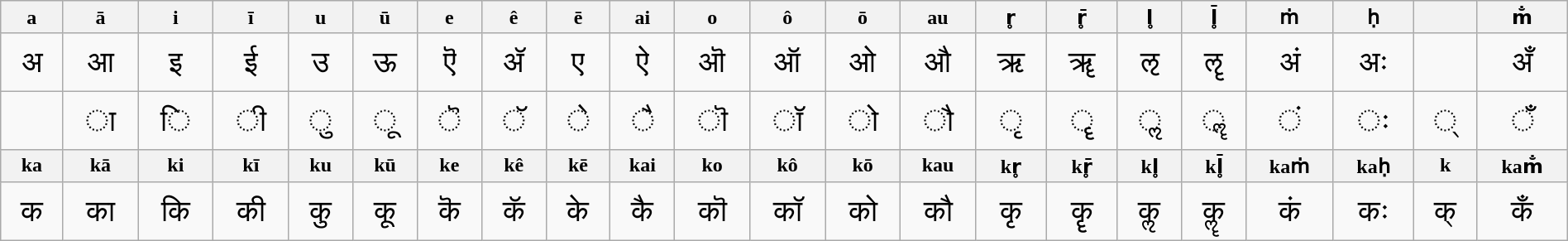<table class="wikitable Unicode" style="text-align:center; width:100%">
<tr lang="inc-Latn"|>
<th>a</th>
<th>ā</th>
<th>i</th>
<th>ī</th>
<th>u</th>
<th>ū</th>
<th>e</th>
<th>ê</th>
<th>ē</th>
<th>ai</th>
<th>o</th>
<th>ô</th>
<th>ō</th>
<th>au</th>
<th>r̥</th>
<th>r̥̄</th>
<th>l̥</th>
<th>l̥̄</th>
<th>ṁ</th>
<th>ḥ</th>
<th></th>
<th>m̐</th>
</tr>
<tr style="font-size: 150%; line-height: 150%;" lang="inc-Deva">
<td>अ</td>
<td>आ</td>
<td>इ</td>
<td>ई</td>
<td>उ</td>
<td>ऊ</td>
<td>ऎ</td>
<td>ॲ</td>
<td>ए</td>
<td>ऐ</td>
<td>ऒ</td>
<td>ऑ</td>
<td>ओ</td>
<td>औ</td>
<td>ऋ</td>
<td>ॠ</td>
<td>ऌ</td>
<td>ॡ</td>
<td>अं</td>
<td>अः</td>
<td></td>
<td>अँ</td>
</tr>
<tr style="font-size: 150%; line-height: 150%;" lang="inc-Deva">
<td></td>
<td>ा</td>
<td>ि</td>
<td>ी</td>
<td>ु</td>
<td>ू</td>
<td>ॆ</td>
<td>ॅ</td>
<td>े</td>
<td>ै</td>
<td>ॊ</td>
<td>ॉ</td>
<td>ो</td>
<td>ौ</td>
<td>ृ</td>
<td>ॄ</td>
<td>ॢ</td>
<td>ॣ</td>
<td>ं</td>
<td>ः</td>
<td>्</td>
<td>ँ</td>
</tr>
<tr lang="inc-Latn"|>
<th>ka</th>
<th>kā</th>
<th>ki</th>
<th>kī</th>
<th>ku</th>
<th>kū</th>
<th>ke</th>
<th>kê</th>
<th>kē</th>
<th>kai</th>
<th>ko</th>
<th>kô</th>
<th>kō</th>
<th>kau</th>
<th>kr̥</th>
<th>kr̥̄</th>
<th>kl̥</th>
<th>kl̥̄</th>
<th>kaṁ</th>
<th>kaḥ</th>
<th>k</th>
<th>kam̐</th>
</tr>
<tr style="font-size: 150%; line-height: 150%;" lang="inc-Deva"|>
<td>क</td>
<td>का</td>
<td>कि</td>
<td>की</td>
<td>कु</td>
<td>कू</td>
<td>कॆ</td>
<td>कॅ</td>
<td>के</td>
<td>कै</td>
<td>कॊ</td>
<td>कॉ</td>
<td>को</td>
<td>कौ</td>
<td>कृ</td>
<td>कॄ</td>
<td>कॢ</td>
<td>कॣ</td>
<td>कं</td>
<td>कः</td>
<td>क्</td>
<td>कँ</td>
</tr>
</table>
